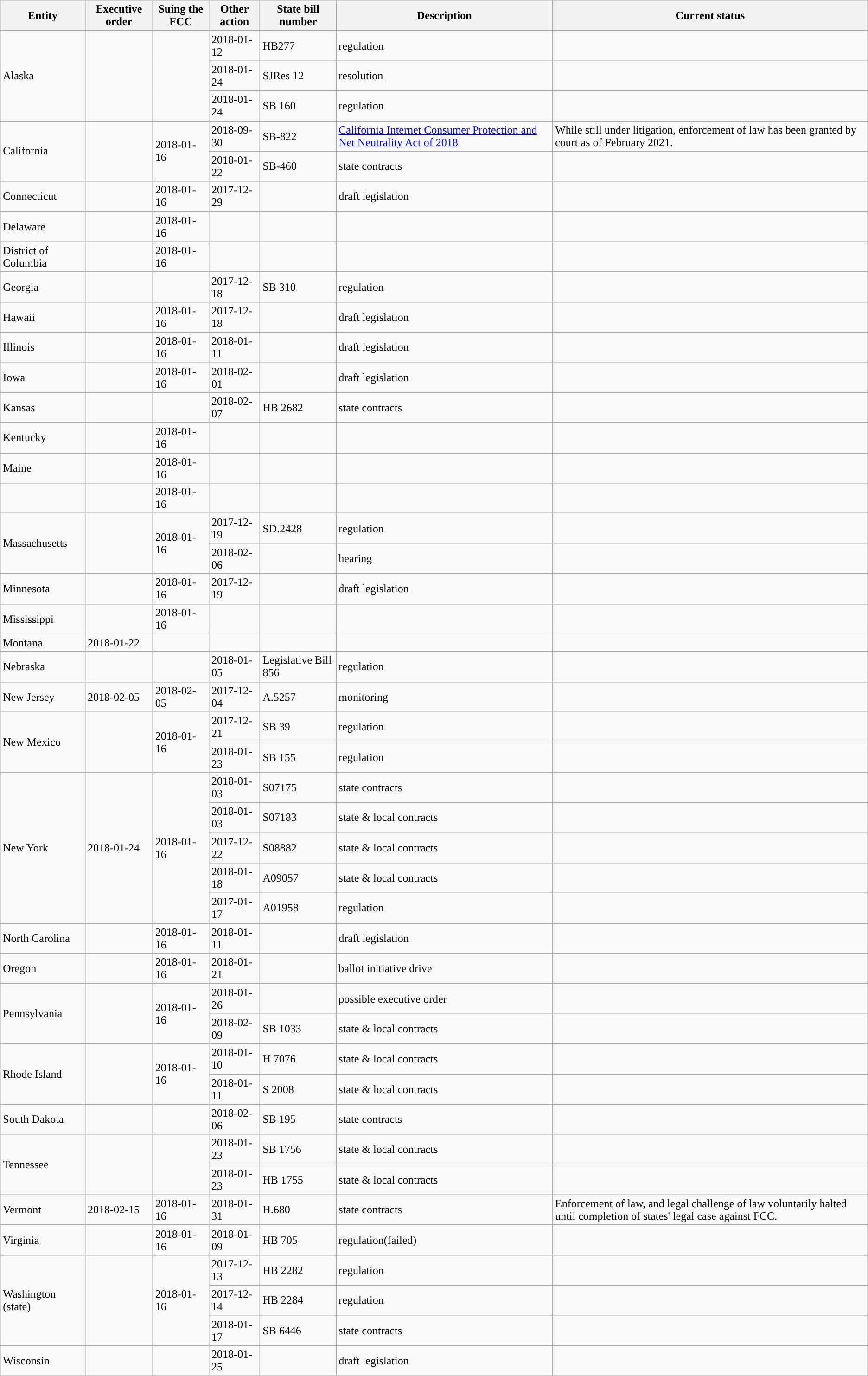<table class="wikitable sortable">
<tr>
<th>Entity</th>
<th>Executive order</th>
<th>Suing the FCC</th>
<th>Other action</th>
<th>State bill number</th>
<th>Description</th>
<th>Current status</th>
</tr>
<tr>
<td rowspan="3">Alaska</td>
<td rowspan="3"></td>
<td rowspan="3"></td>
<td>2018-01-12</td>
<td>HB277</td>
<td>regulation</td>
<td></td>
</tr>
<tr>
<td>2018-01-24</td>
<td>SJRes 12</td>
<td>resolution</td>
<td></td>
</tr>
<tr>
<td>2018-01-24</td>
<td>SB 160</td>
<td>regulation</td>
<td></td>
</tr>
<tr>
<td rowspan="2”">California</td>
<td rowspan="2” "></td>
<td rowspan="2”">2018-01-16</td>
<td>2018-09-30</td>
<td>SB-822</td>
<td><a href='#'>California Internet Consumer Protection and Net Neutrality Act of 2018</a></td>
<td>While still under litigation, enforcement of law has been granted by court as of February 2021.</td>
</tr>
<tr>
<td>2018-01-22</td>
<td>SB-460</td>
<td>state contracts</td>
<td></td>
</tr>
<tr>
<td>Connecticut</td>
<td></td>
<td>2018-01-16</td>
<td>2017-12-29</td>
<td></td>
<td>draft legislation</td>
<td></td>
</tr>
<tr>
<td>Delaware</td>
<td></td>
<td>2018-01-16</td>
<td></td>
<td></td>
<td></td>
<td></td>
</tr>
<tr>
<td>District of Columbia</td>
<td></td>
<td>2018-01-16</td>
<td></td>
<td></td>
<td></td>
<td></td>
</tr>
<tr>
<td>Georgia</td>
<td></td>
<td></td>
<td>2017-12-18</td>
<td>SB 310</td>
<td>regulation</td>
<td></td>
</tr>
<tr>
<td>Hawaii</td>
<td></td>
<td>2018-01-16</td>
<td>2017-12-18</td>
<td></td>
<td>draft legislation</td>
<td></td>
</tr>
<tr>
<td>Illinois</td>
<td></td>
<td>2018-01-16</td>
<td>2018-01-11</td>
<td></td>
<td>draft legislation</td>
<td></td>
</tr>
<tr>
<td>Iowa</td>
<td></td>
<td>2018-01-16</td>
<td>2018-02-01</td>
<td></td>
<td>draft legislation</td>
<td></td>
</tr>
<tr>
<td>Kansas</td>
<td></td>
<td></td>
<td>2018-02-07</td>
<td>HB 2682</td>
<td>state contracts</td>
<td></td>
</tr>
<tr>
<td>Kentucky</td>
<td></td>
<td>2018-01-16</td>
<td></td>
<td></td>
<td></td>
<td></td>
</tr>
<tr>
<td>Maine</td>
<td></td>
<td>2018-01-16</td>
<td></td>
<td></td>
<td></td>
<td></td>
</tr>
<tr>
<td></td>
<td></td>
<td>2018-01-16</td>
<td></td>
<td></td>
<td></td>
<td></td>
</tr>
<tr>
<td rowspan="2”">Massachusetts</td>
<td rowspan="2” "></td>
<td rowspan="2”">2018-01-16</td>
<td>2017-12-19</td>
<td>SD.2428</td>
<td>regulation</td>
<td></td>
</tr>
<tr>
<td>2018-02-06</td>
<td></td>
<td>hearing</td>
<td></td>
</tr>
<tr>
<td>Minnesota</td>
<td></td>
<td>2018-01-16</td>
<td>2017-12-19</td>
<td></td>
<td>draft legislation</td>
<td></td>
</tr>
<tr>
<td>Mississippi</td>
<td></td>
<td>2018-01-16</td>
<td></td>
<td></td>
<td></td>
<td></td>
</tr>
<tr>
<td>Montana</td>
<td>2018-01-22</td>
<td></td>
<td></td>
<td></td>
<td></td>
<td></td>
</tr>
<tr>
<td>Nebraska</td>
<td></td>
<td></td>
<td>2018-01-05</td>
<td>Legislative Bill 856</td>
<td>regulation</td>
<td></td>
</tr>
<tr>
<td>New Jersey</td>
<td>2018-02-05</td>
<td>2018-02-05</td>
<td>2017-12-04</td>
<td>A.5257</td>
<td>monitoring</td>
<td></td>
</tr>
<tr>
<td rowspan="2”">New Mexico</td>
<td rowspan="2” "></td>
<td rowspan="2”">2018-01-16</td>
<td>2017-12-21</td>
<td>SB 39</td>
<td>regulation</td>
<td></td>
</tr>
<tr>
<td>2018-01-23</td>
<td>SB 155</td>
<td>regulation</td>
<td></td>
</tr>
<tr>
<td rowspan="5”">New York</td>
<td rowspan="5” ">2018-01-24</td>
<td rowspan="5”">2018-01-16</td>
<td>2018-01-03</td>
<td>S07175</td>
<td>state contracts</td>
<td></td>
</tr>
<tr>
<td> 2018-01-03</td>
<td>S07183</td>
<td>state & local contracts</td>
<td></td>
</tr>
<tr>
<td> 2017-12-22</td>
<td>S08882</td>
<td>state & local contracts</td>
<td></td>
</tr>
<tr>
<td> 2018-01-18</td>
<td>A09057</td>
<td>state & local contracts</td>
<td></td>
</tr>
<tr>
<td> 2017-01-17</td>
<td>A01958</td>
<td>regulation</td>
<td></td>
</tr>
<tr>
<td>North Carolina</td>
<td></td>
<td>2018-01-16</td>
<td>2018-01-11</td>
<td></td>
<td>draft legislation</td>
<td></td>
</tr>
<tr>
<td>Oregon</td>
<td></td>
<td>2018-01-16</td>
<td>2018-01-21</td>
<td></td>
<td>ballot initiative drive</td>
<td></td>
</tr>
<tr>
<td rowspan="2”">Pennsylvania</td>
<td rowspan="2” "></td>
<td rowspan="2”">2018-01-16</td>
<td> 2018-01-26</td>
<td></td>
<td>possible executive order</td>
<td></td>
</tr>
<tr>
<td> 2018-02-09</td>
<td>SB 1033</td>
<td>state & local contracts</td>
<td></td>
</tr>
<tr>
<td rowspan="2”">Rhode Island</td>
<td rowspan="2” "></td>
<td rowspan="2”">2018-01-16</td>
<td> 2018-01-10</td>
<td>  H 7076</td>
<td> state & local contracts</td>
<td></td>
</tr>
<tr>
<td>  2018-01-11</td>
<td>  S 2008</td>
<td>  state & local contracts</td>
<td></td>
</tr>
<tr>
<td>South Dakota</td>
<td></td>
<td></td>
<td> 2018-02-06</td>
<td>SB 195</td>
<td>state contracts</td>
<td></td>
</tr>
<tr>
<td rowspan="2”">Tennessee</td>
<td rowspan="2” "></td>
<td rowspan="2”"></td>
<td> 2018-01-23</td>
<td>  SB 1756</td>
<td> state & local contracts</td>
<td></td>
</tr>
<tr>
<td>  2018-01-23</td>
<td>  HB 1755</td>
<td>  state & local contracts</td>
<td></td>
</tr>
<tr>
<td>Vermont</td>
<td>2018-02-15</td>
<td>2018-01-16</td>
<td> 2018-01-31</td>
<td> H.680</td>
<td> state contracts</td>
<td>Enforcement of law, and legal challenge of law voluntarily halted until completion of states' legal case against FCC.</td>
</tr>
<tr>
<td>Virginia</td>
<td></td>
<td>2018-01-16</td>
<td> 2018-01-09</td>
<td> HB 705</td>
<td> regulation(failed)</td>
<td></td>
</tr>
<tr>
<td rowspan="3”">Washington (state)</td>
<td rowspan="3” "></td>
<td rowspan="3”">2018-01-16</td>
<td> 2017-12-13</td>
<td>  HB 2282</td>
<td> regulation</td>
<td></td>
</tr>
<tr>
<td>  2017-12-14</td>
<td>  HB 2284</td>
<td>  regulation</td>
<td></td>
</tr>
<tr>
<td>  2018-01-17</td>
<td>  SB 6446</td>
<td>  state contracts</td>
<td></td>
</tr>
<tr>
<td>Wisconsin</td>
<td></td>
<td></td>
<td> 2018-01-25</td>
<td></td>
<td> draft legislation</td>
</tr>
</table>
